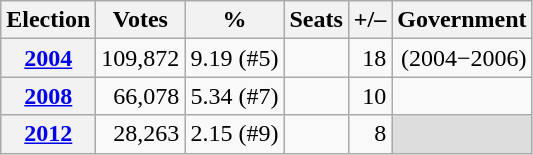<table class=wikitable style="text-align: right;">
<tr>
<th>Election</th>
<th>Votes</th>
<th>%</th>
<th>Seats</th>
<th>+/–</th>
<th>Government</th>
</tr>
<tr>
<th align=center><a href='#'>2004</a></th>
<td>109,872</td>
<td>9.19 (#5)</td>
<td></td>
<td> 18</td>
<td> (2004−2006)</td>
</tr>
<tr>
<th align=center><a href='#'>2008</a></th>
<td>66,078</td>
<td>5.34 (#7)</td>
<td></td>
<td> 10</td>
<td></td>
</tr>
<tr>
<th align=center><a href='#'>2012</a></th>
<td>28,263</td>
<td>2.15 (#9)</td>
<td></td>
<td> 8</td>
<td align=center style="background:#ddd;"></td>
</tr>
</table>
